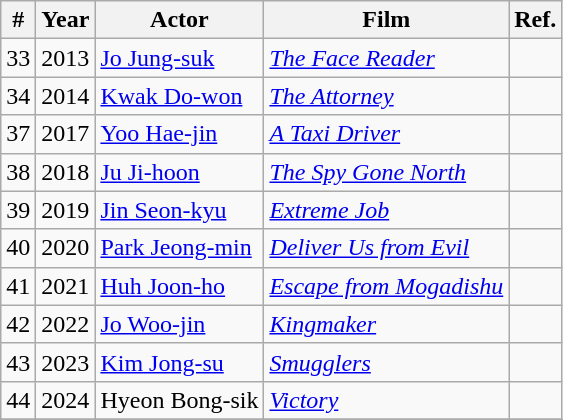<table class="wikitable">
<tr>
<th>#</th>
<th>Year</th>
<th>Actor</th>
<th>Film</th>
<th>Ref.</th>
</tr>
<tr>
<td>33</td>
<td>2013</td>
<td><a href='#'>Jo Jung-suk</a></td>
<td><em><a href='#'>The Face Reader</a></em></td>
<td></td>
</tr>
<tr>
<td>34</td>
<td>2014</td>
<td><a href='#'>Kwak Do-won</a></td>
<td><em><a href='#'>The Attorney</a></em></td>
<td></td>
</tr>
<tr>
<td>37</td>
<td>2017</td>
<td><a href='#'>Yoo Hae-jin</a></td>
<td><em><a href='#'>A Taxi Driver</a></em></td>
<td></td>
</tr>
<tr>
<td>38</td>
<td>2018</td>
<td><a href='#'>Ju Ji-hoon</a></td>
<td><em><a href='#'>The Spy Gone North</a></em></td>
<td></td>
</tr>
<tr>
<td>39</td>
<td>2019</td>
<td><a href='#'>Jin Seon-kyu</a></td>
<td><em><a href='#'>Extreme Job</a></em></td>
<td></td>
</tr>
<tr>
<td>40</td>
<td>2020</td>
<td><a href='#'>Park Jeong-min</a></td>
<td><em><a href='#'>Deliver Us from Evil</a></em></td>
<td></td>
</tr>
<tr>
<td>41</td>
<td>2021</td>
<td><a href='#'>Huh Joon-ho</a></td>
<td><em><a href='#'>Escape from Mogadishu</a></em></td>
<td></td>
</tr>
<tr>
<td>42</td>
<td>2022</td>
<td><a href='#'>Jo Woo-jin</a></td>
<td><em><a href='#'>Kingmaker</a></em></td>
<td></td>
</tr>
<tr>
<td>43</td>
<td>2023</td>
<td><a href='#'>Kim Jong-su</a></td>
<td><em><a href='#'>Smugglers</a></em></td>
<td></td>
</tr>
<tr>
<td>44</td>
<td>2024</td>
<td>Hyeon Bong-sik</td>
<td><em><a href='#'>Victory</a></em></td>
<td></td>
</tr>
<tr>
</tr>
</table>
